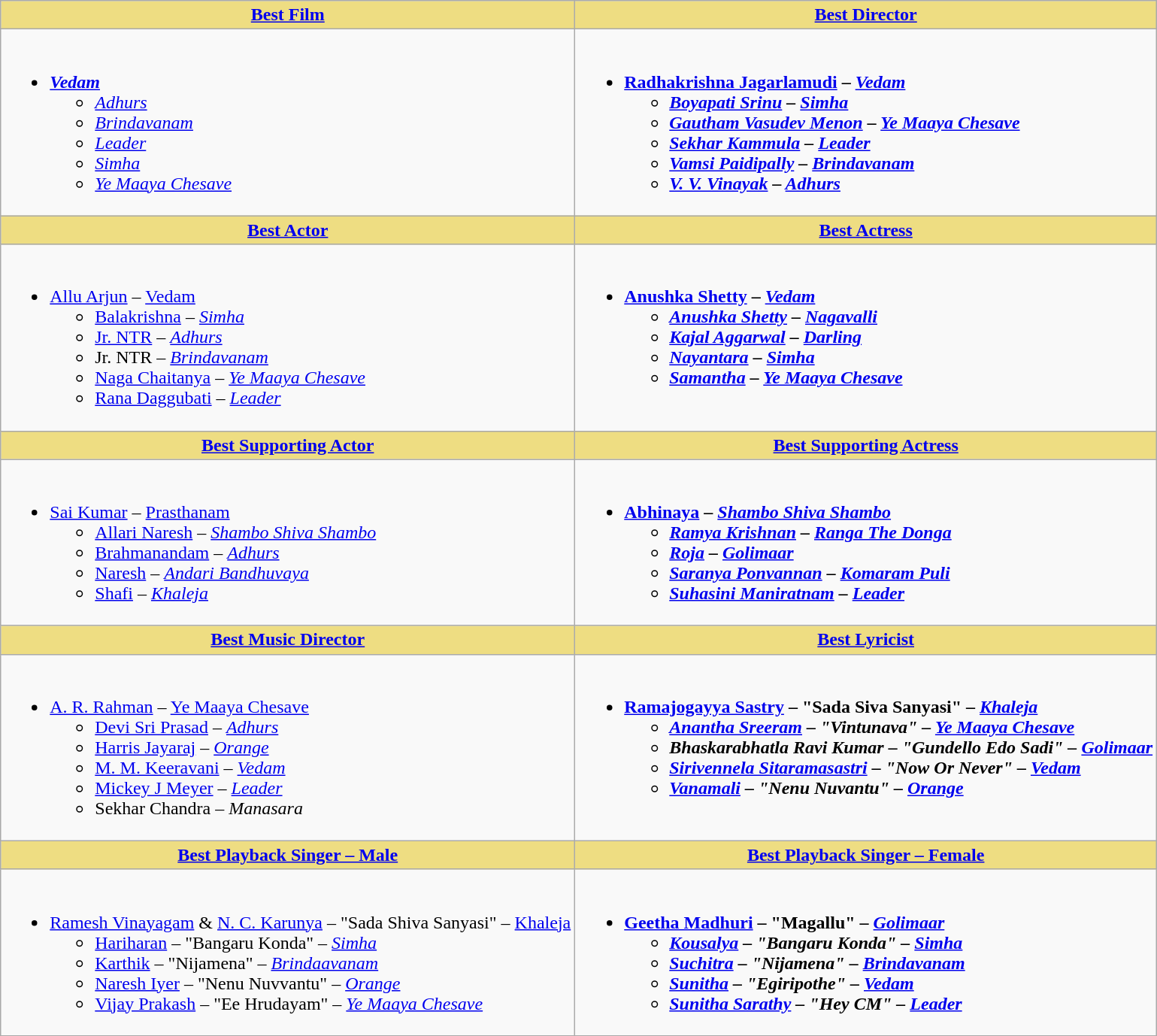<table class="wikitable" |>
<tr>
<th style="background:#EEDD82;" !align="center"><a href='#'>Best Film</a></th>
<th style="background:#EEDD82;" !align="center"><a href='#'>Best Director</a></th>
</tr>
<tr>
<td valign="top"><br><ul><li><strong><em><a href='#'>Vedam</a></em></strong><ul><li><em><a href='#'>Adhurs</a></em></li><li><em><a href='#'>Brindavanam</a></em></li><li><em><a href='#'>Leader</a></em></li><li><em><a href='#'>Simha</a></em></li><li><em><a href='#'>Ye Maaya Chesave</a></em></li></ul></li></ul></td>
<td valign="top"><br><ul><li><strong><a href='#'>Radhakrishna Jagarlamudi</a> – <em><a href='#'>Vedam</a><strong><em><ul><li><a href='#'>Boyapati Srinu</a> – </em><a href='#'>Simha</a><em></li><li><a href='#'>Gautham Vasudev Menon</a> – </em><a href='#'>Ye Maaya Chesave</a><em></li><li><a href='#'>Sekhar Kammula</a> – </em><a href='#'>Leader</a><em></li><li><a href='#'>Vamsi Paidipally</a> – </em><a href='#'>Brindavanam</a><em></li><li><a href='#'>V. V. Vinayak</a> – </em><a href='#'>Adhurs</a><em></li></ul></li></ul></td>
</tr>
<tr>
<th style="background:#EEDD82;" !align="center"><a href='#'>Best Actor</a></th>
<th style="background:#EEDD82;" !align="center"><a href='#'>Best Actress</a></th>
</tr>
<tr>
<td><br><ul><li></strong><a href='#'>Allu Arjun</a> – </em><a href='#'>Vedam</a></em></strong><ul><li><a href='#'>Balakrishna</a> – <em><a href='#'>Simha</a></em></li><li><a href='#'>Jr. NTR</a> – <em><a href='#'>Adhurs</a></em></li><li>Jr. NTR – <em><a href='#'>Brindavanam</a></em></li><li><a href='#'>Naga Chaitanya</a> – <em><a href='#'>Ye Maaya Chesave</a></em></li><li><a href='#'>Rana Daggubati</a> – <em><a href='#'>Leader</a></em></li></ul></li></ul></td>
<td valign="top"><br><ul><li><strong><a href='#'>Anushka Shetty</a> – <em><a href='#'>Vedam</a><strong><em><ul><li><a href='#'>Anushka Shetty</a> – </em><a href='#'>Nagavalli</a><em></li><li><a href='#'>Kajal Aggarwal</a> – </em><a href='#'>Darling</a><em></li><li><a href='#'>Nayantara</a> – </em><a href='#'>Simha</a><em></li><li><a href='#'>Samantha</a> – </em><a href='#'>Ye Maaya Chesave</a><em></li></ul></li></ul></td>
</tr>
<tr>
<th style="background:#EEDD82;" !align="center"><a href='#'>Best Supporting Actor</a></th>
<th style="background:#EEDD82;" !align="center"><a href='#'>Best Supporting Actress</a></th>
</tr>
<tr>
<td><br><ul><li></strong><a href='#'>Sai Kumar</a> – </em><a href='#'>Prasthanam</a></em></strong><ul><li><a href='#'>Allari Naresh</a> – <em><a href='#'>Shambo Shiva Shambo</a></em></li><li><a href='#'>Brahmanandam</a> – <em><a href='#'>Adhurs</a></em></li><li><a href='#'>Naresh</a> – <em><a href='#'>Andari Bandhuvaya</a></em></li><li><a href='#'>Shafi</a> – <em><a href='#'>Khaleja</a></em></li></ul></li></ul></td>
<td valign="top"><br><ul><li><strong><a href='#'>Abhinaya</a> – <em><a href='#'>Shambo Shiva Shambo</a><strong><em><ul><li><a href='#'>Ramya Krishnan</a> – </em><a href='#'>Ranga The Donga</a><em></li><li><a href='#'>Roja</a> – </em><a href='#'>Golimaar</a><em></li><li><a href='#'>Saranya Ponvannan</a> – </em><a href='#'>Komaram Puli</a><em></li><li><a href='#'>Suhasini Maniratnam</a> – </em><a href='#'>Leader</a><em></li></ul></li></ul></td>
</tr>
<tr>
<th style="background:#EEDD82;" !align="center"><a href='#'>Best Music Director</a></th>
<th style="background:#EEDD82;" !align="center"><a href='#'>Best Lyricist</a></th>
</tr>
<tr>
<td><br><ul><li></strong><a href='#'>A. R. Rahman</a> – </em><a href='#'>Ye Maaya Chesave</a></em></strong><ul><li><a href='#'>Devi Sri Prasad</a> – <em><a href='#'>Adhurs</a></em></li><li><a href='#'>Harris Jayaraj</a> – <em><a href='#'>Orange</a></em></li><li><a href='#'>M. M. Keeravani</a> – <em><a href='#'>Vedam</a></em></li><li><a href='#'>Mickey J Meyer</a> – <em><a href='#'>Leader</a></em></li><li>Sekhar Chandra – <em>Manasara</em></li></ul></li></ul></td>
<td valign="top"><br><ul><li><strong><a href='#'>Ramajogayya Sastry</a> – "Sada Siva Sanyasi" – <em><a href='#'>Khaleja</a><strong><em><ul><li><a href='#'>Anantha Sreeram</a> – "Vintunava" – </em><a href='#'>Ye Maaya Chesave</a><em></li><li>Bhaskarabhatla Ravi Kumar – "Gundello Edo Sadi" – </em><a href='#'>Golimaar</a><em></li><li><a href='#'>Sirivennela Sitaramasastri</a> – "Now Or Never" – </em><a href='#'>Vedam</a><em></li><li><a href='#'>Vanamali</a> – "Nenu Nuvantu" – </em><a href='#'>Orange</a><em></li></ul></li></ul></td>
</tr>
<tr>
<th style="background:#EEDD82;" !align="center"><a href='#'>Best Playback Singer – Male</a></th>
<th style="background:#EEDD82;" !align="center"><a href='#'>Best Playback Singer – Female</a></th>
</tr>
<tr>
<td><br><ul><li></strong><a href='#'>Ramesh Vinayagam</a> & <a href='#'>N. C. Karunya</a> – "Sada Shiva Sanyasi" – </em><a href='#'>Khaleja</a></em></strong><ul><li><a href='#'>Hariharan</a> – "Bangaru Konda" – <em><a href='#'>Simha</a></em></li><li><a href='#'>Karthik</a> – "Nijamena" – <em><a href='#'>Brindaavanam</a></em></li><li><a href='#'>Naresh Iyer</a> – "Nenu Nuvvantu" – <em><a href='#'>Orange</a></em></li><li><a href='#'>Vijay Prakash</a> – "Ee Hrudayam" – <em><a href='#'>Ye Maaya Chesave</a></em></li></ul></li></ul></td>
<td valign="top"><br><ul><li><strong><a href='#'>Geetha Madhuri</a> – "Magallu" – <em><a href='#'>Golimaar</a><strong><em><ul><li><a href='#'>Kousalya</a> – "Bangaru Konda" – </em><a href='#'>Simha</a><em></li><li><a href='#'>Suchitra</a> – "Nijamena" – </em><a href='#'>Brindavanam</a><em></li><li><a href='#'>Sunitha</a> – "Egiripothe" – </em><a href='#'>Vedam</a><em></li><li><a href='#'>Sunitha Sarathy</a> – "Hey CM" – </em><a href='#'>Leader</a><em></li></ul></li></ul></td>
</tr>
<tr>
</tr>
</table>
